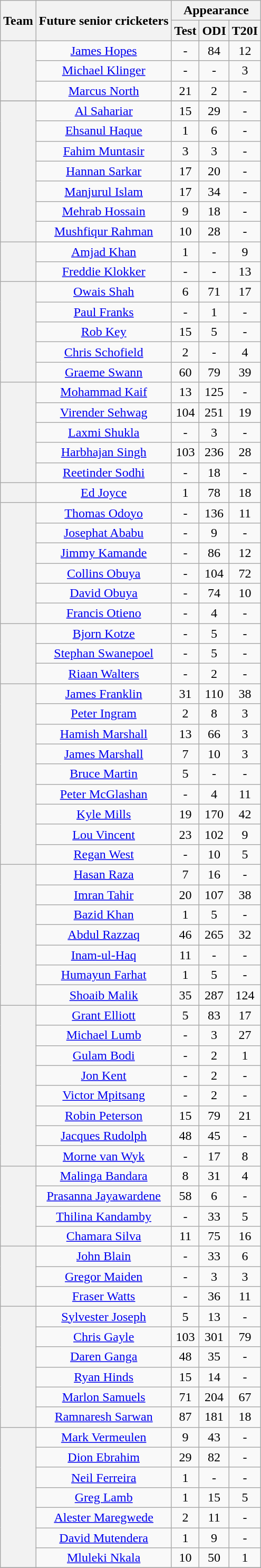<table class="wikitable plainrowheaders" style="text-align:center;">
<tr>
<th rowspan="2">Team</th>
<th rowspan="2">Future senior cricketers</th>
<th colspan="3">Appearance</th>
</tr>
<tr>
<th>Test</th>
<th>ODI</th>
<th>T20I</th>
</tr>
<tr>
<th rowspan=3></th>
<td><a href='#'>James Hopes</a></td>
<td>-</td>
<td>84</td>
<td>12</td>
</tr>
<tr>
<td><a href='#'>Michael Klinger</a></td>
<td>-</td>
<td>-</td>
<td>3</td>
</tr>
<tr>
<td><a href='#'>Marcus North</a></td>
<td>21</td>
<td>2</td>
<td>-</td>
</tr>
<tr>
</tr>
<tr>
<th rowspan=7></th>
<td><a href='#'>Al Sahariar</a></td>
<td>15</td>
<td>29</td>
<td>-</td>
</tr>
<tr>
<td><a href='#'>Ehsanul Haque</a></td>
<td>1</td>
<td>6</td>
<td>-</td>
</tr>
<tr>
<td><a href='#'>Fahim Muntasir</a></td>
<td>3</td>
<td>3</td>
<td>-</td>
</tr>
<tr>
<td><a href='#'>Hannan Sarkar</a></td>
<td>17</td>
<td>20</td>
<td>-</td>
</tr>
<tr>
<td><a href='#'>Manjurul Islam</a></td>
<td>17</td>
<td>34</td>
<td>-</td>
</tr>
<tr>
<td><a href='#'>Mehrab Hossain</a></td>
<td>9</td>
<td>18</td>
<td>-</td>
</tr>
<tr>
<td><a href='#'>Mushfiqur Rahman</a></td>
<td>10</td>
<td>28</td>
<td>-</td>
</tr>
<tr>
<th rowspan=2></th>
<td><a href='#'>Amjad Khan</a></td>
<td>1</td>
<td>-</td>
<td>9</td>
</tr>
<tr>
<td><a href='#'>Freddie Klokker</a></td>
<td>-</td>
<td>-</td>
<td>13</td>
</tr>
<tr>
<th rowspan=5></th>
<td><a href='#'>Owais Shah</a></td>
<td>6</td>
<td>71</td>
<td>17</td>
</tr>
<tr>
<td><a href='#'>Paul Franks</a></td>
<td>-</td>
<td>1</td>
<td>-</td>
</tr>
<tr>
<td><a href='#'>Rob Key</a></td>
<td>15</td>
<td>5</td>
<td>-</td>
</tr>
<tr>
<td><a href='#'>Chris Schofield</a></td>
<td>2</td>
<td>-</td>
<td>4</td>
</tr>
<tr>
<td><a href='#'>Graeme Swann</a></td>
<td>60</td>
<td>79</td>
<td>39</td>
</tr>
<tr>
<th rowspan=5></th>
<td><a href='#'>Mohammad Kaif</a></td>
<td>13</td>
<td>125</td>
<td>-</td>
</tr>
<tr>
<td><a href='#'>Virender Sehwag</a></td>
<td>104</td>
<td>251</td>
<td>19</td>
</tr>
<tr>
<td><a href='#'>Laxmi Shukla</a></td>
<td>-</td>
<td>3</td>
<td>-</td>
</tr>
<tr>
<td><a href='#'>Harbhajan Singh</a></td>
<td>103</td>
<td>236</td>
<td>28</td>
</tr>
<tr>
<td><a href='#'>Reetinder Sodhi</a></td>
<td>-</td>
<td>18</td>
<td>-</td>
</tr>
<tr>
<th rowspan=1></th>
<td><a href='#'>Ed Joyce</a></td>
<td>1</td>
<td>78</td>
<td>18</td>
</tr>
<tr>
<th rowspan=6></th>
<td><a href='#'>Thomas Odoyo</a></td>
<td>-</td>
<td>136</td>
<td>11</td>
</tr>
<tr>
<td><a href='#'>Josephat Ababu</a></td>
<td>-</td>
<td>9</td>
<td>-</td>
</tr>
<tr>
<td><a href='#'>Jimmy Kamande</a></td>
<td>-</td>
<td>86</td>
<td>12</td>
</tr>
<tr>
<td><a href='#'>Collins Obuya</a></td>
<td>-</td>
<td>104</td>
<td>72</td>
</tr>
<tr>
<td><a href='#'>David Obuya</a></td>
<td>-</td>
<td>74</td>
<td>10</td>
</tr>
<tr>
<td><a href='#'>Francis Otieno</a></td>
<td>-</td>
<td>4</td>
<td>-</td>
</tr>
<tr>
<th rowspan=3></th>
<td><a href='#'>Bjorn Kotze</a></td>
<td>-</td>
<td>5</td>
<td>-</td>
</tr>
<tr>
<td><a href='#'>Stephan Swanepoel</a></td>
<td>-</td>
<td>5</td>
<td>-</td>
</tr>
<tr>
<td><a href='#'>Riaan Walters</a></td>
<td>-</td>
<td>2</td>
<td>-</td>
</tr>
<tr>
<th rowspan=9></th>
<td><a href='#'>James Franklin</a></td>
<td>31</td>
<td>110</td>
<td>38</td>
</tr>
<tr>
<td><a href='#'>Peter Ingram</a></td>
<td>2</td>
<td>8</td>
<td>3</td>
</tr>
<tr>
<td><a href='#'>Hamish Marshall</a></td>
<td>13</td>
<td>66</td>
<td>3</td>
</tr>
<tr>
<td><a href='#'>James Marshall</a></td>
<td>7</td>
<td>10</td>
<td>3</td>
</tr>
<tr>
<td><a href='#'>Bruce Martin</a></td>
<td>5</td>
<td>-</td>
<td>-</td>
</tr>
<tr>
<td><a href='#'>Peter McGlashan</a></td>
<td>-</td>
<td>4</td>
<td>11</td>
</tr>
<tr>
<td><a href='#'>Kyle Mills</a></td>
<td>19</td>
<td>170</td>
<td>42</td>
</tr>
<tr>
<td><a href='#'>Lou Vincent</a></td>
<td>23</td>
<td>102</td>
<td>9</td>
</tr>
<tr>
<td><a href='#'>Regan West</a></td>
<td>-</td>
<td>10</td>
<td>5</td>
</tr>
<tr>
<th rowspan=7></th>
<td><a href='#'>Hasan Raza</a></td>
<td>7</td>
<td>16</td>
<td>-</td>
</tr>
<tr>
<td><a href='#'>Imran Tahir</a></td>
<td>20</td>
<td>107</td>
<td>38</td>
</tr>
<tr>
<td><a href='#'>Bazid Khan</a></td>
<td>1</td>
<td>5</td>
<td>-</td>
</tr>
<tr>
<td><a href='#'>Abdul Razzaq</a></td>
<td>46</td>
<td>265</td>
<td>32</td>
</tr>
<tr>
<td><a href='#'>Inam-ul-Haq</a></td>
<td>11</td>
<td>-</td>
<td>-</td>
</tr>
<tr>
<td><a href='#'>Humayun Farhat</a></td>
<td>1</td>
<td>5</td>
<td>-</td>
</tr>
<tr>
<td><a href='#'>Shoaib Malik</a></td>
<td>35</td>
<td>287</td>
<td>124</td>
</tr>
<tr>
<th rowspan=8></th>
<td><a href='#'>Grant Elliott</a></td>
<td>5</td>
<td>83</td>
<td>17</td>
</tr>
<tr>
<td><a href='#'>Michael Lumb</a></td>
<td>-</td>
<td>3</td>
<td>27</td>
</tr>
<tr>
<td><a href='#'>Gulam Bodi</a></td>
<td>-</td>
<td>2</td>
<td>1</td>
</tr>
<tr>
<td><a href='#'>Jon Kent</a></td>
<td>-</td>
<td>2</td>
<td>-</td>
</tr>
<tr>
<td><a href='#'>Victor Mpitsang</a></td>
<td>-</td>
<td>2</td>
<td>-</td>
</tr>
<tr>
<td><a href='#'>Robin Peterson</a></td>
<td>15</td>
<td>79</td>
<td>21</td>
</tr>
<tr>
<td><a href='#'>Jacques Rudolph</a></td>
<td>48</td>
<td>45</td>
<td>-</td>
</tr>
<tr>
<td><a href='#'>Morne van Wyk</a></td>
<td>-</td>
<td>17</td>
<td>8</td>
</tr>
<tr>
<th rowspan=4></th>
<td><a href='#'>Malinga Bandara</a></td>
<td>8</td>
<td>31</td>
<td>4</td>
</tr>
<tr>
<td><a href='#'>Prasanna Jayawardene</a></td>
<td>58</td>
<td>6</td>
<td>-</td>
</tr>
<tr>
<td><a href='#'>Thilina Kandamby</a></td>
<td>-</td>
<td>33</td>
<td>5</td>
</tr>
<tr>
<td><a href='#'>Chamara Silva</a></td>
<td>11</td>
<td>75</td>
<td>16</td>
</tr>
<tr>
<th rowspan=3></th>
<td><a href='#'>John Blain</a></td>
<td>-</td>
<td>33</td>
<td>6</td>
</tr>
<tr>
<td><a href='#'>Gregor Maiden</a></td>
<td>-</td>
<td>3</td>
<td>3</td>
</tr>
<tr>
<td><a href='#'>Fraser Watts</a></td>
<td>-</td>
<td>36</td>
<td>11</td>
</tr>
<tr>
<th rowspan=6></th>
<td><a href='#'>Sylvester Joseph</a></td>
<td>5</td>
<td>13</td>
<td>-</td>
</tr>
<tr>
<td><a href='#'>Chris Gayle</a></td>
<td>103</td>
<td>301</td>
<td>79</td>
</tr>
<tr>
<td><a href='#'>Daren Ganga</a></td>
<td>48</td>
<td>35</td>
<td>-</td>
</tr>
<tr>
<td><a href='#'>Ryan Hinds</a></td>
<td>15</td>
<td>14</td>
<td>-</td>
</tr>
<tr>
<td><a href='#'>Marlon Samuels</a></td>
<td>71</td>
<td>204</td>
<td>67</td>
</tr>
<tr>
<td><a href='#'>Ramnaresh Sarwan</a></td>
<td>87</td>
<td>181</td>
<td>18</td>
</tr>
<tr>
<th rowspan=7></th>
<td><a href='#'>Mark Vermeulen</a></td>
<td>9</td>
<td>43</td>
<td>-</td>
</tr>
<tr>
<td><a href='#'>Dion Ebrahim</a></td>
<td>29</td>
<td>82</td>
<td>-</td>
</tr>
<tr>
<td><a href='#'>Neil Ferreira</a></td>
<td>1</td>
<td>-</td>
<td>-</td>
</tr>
<tr>
<td><a href='#'>Greg Lamb</a></td>
<td>1</td>
<td>15</td>
<td>5</td>
</tr>
<tr>
<td><a href='#'>Alester Maregwede</a></td>
<td>2</td>
<td>11</td>
<td>-</td>
</tr>
<tr>
<td><a href='#'>David Mutendera</a></td>
<td>1</td>
<td>9</td>
<td>-</td>
</tr>
<tr>
<td><a href='#'>Mluleki Nkala</a></td>
<td>10</td>
<td>50</td>
<td>1</td>
</tr>
<tr>
</tr>
<tr>
</tr>
</table>
